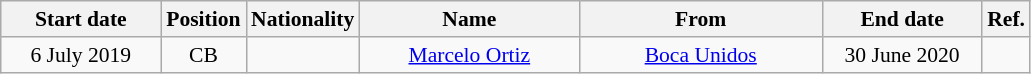<table class="wikitable" style="text-align:center; font-size:90%; ">
<tr>
<th style="background:#; color:#; width:100px;">Start date</th>
<th style="background:#; color:#; width:50px;">Position</th>
<th style="background:#; color:#; width:50px;">Nationality</th>
<th style="background:#; color:#; width:140px;">Name</th>
<th style="background:#; color:#; width:155px;">From</th>
<th style="background:#; color:#; width:100px;">End date</th>
<th style="background:#; color:#; width:25px;">Ref.</th>
</tr>
<tr>
<td>6 July 2019</td>
<td>CB</td>
<td></td>
<td><a href='#'>Marcelo Ortiz</a></td>
<td> <a href='#'>Boca Unidos</a></td>
<td>30 June 2020</td>
<td></td>
</tr>
</table>
